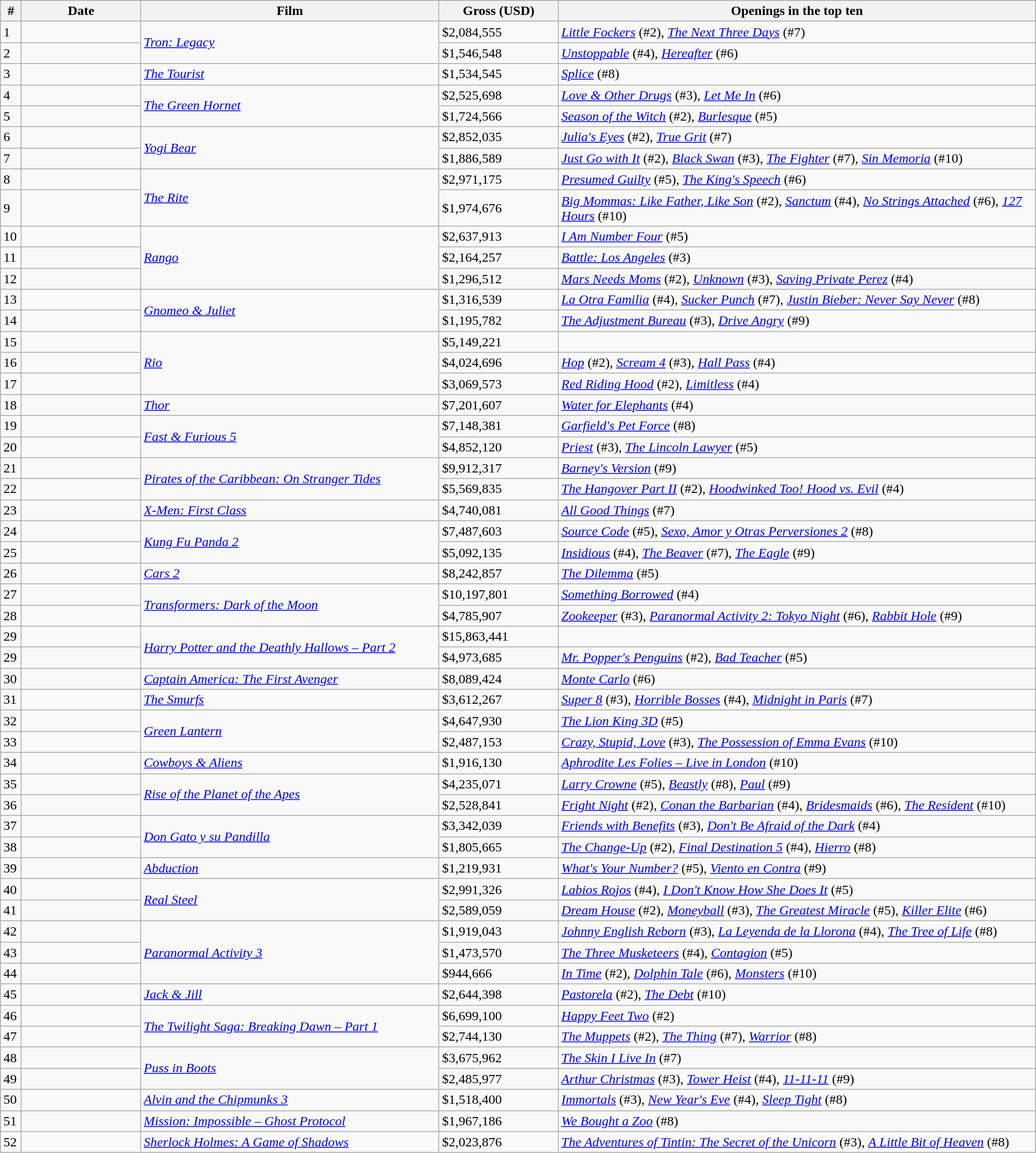<table class="wikitable sortable">
<tr>
<th style="width:1%;">#</th>
<th style="width:10%;">Date</th>
<th style="width:25%;">Film</th>
<th style="width:10%;">Gross (USD)</th>
<th style="width:40%;">Openings in the top ten</th>
</tr>
<tr>
<td>1</td>
<td></td>
<td rowspan="2"><em><a href='#'>Tron: Legacy</a></em></td>
<td>$2,084,555</td>
<td><em><a href='#'>Little Fockers</a></em> (#2), <em><a href='#'>The Next Three Days</a></em> (#7)</td>
</tr>
<tr>
<td>2</td>
<td></td>
<td>$1,546,548</td>
<td><em><a href='#'>Unstoppable</a></em> (#4), <em><a href='#'>Hereafter</a></em> (#6)</td>
</tr>
<tr>
<td>3</td>
<td></td>
<td><em><a href='#'>The Tourist</a></em></td>
<td>$1,534,545</td>
<td><em><a href='#'>Splice</a></em> (#8)</td>
</tr>
<tr>
<td>4</td>
<td></td>
<td rowspan="2"><em><a href='#'>The Green Hornet</a></em></td>
<td>$2,525,698</td>
<td><em><a href='#'>Love & Other Drugs</a></em> (#3), <em><a href='#'>Let Me In</a></em> (#6)</td>
</tr>
<tr>
<td>5</td>
<td></td>
<td>$1,724,566</td>
<td><em><a href='#'>Season of the Witch</a></em> (#2), <em><a href='#'>Burlesque</a></em> (#5)</td>
</tr>
<tr>
<td>6</td>
<td></td>
<td rowspan="2"><em><a href='#'>Yogi Bear</a></em></td>
<td>$2,852,035</td>
<td><em><a href='#'>Julia's Eyes</a></em> (#2), <em><a href='#'>True Grit</a></em> (#7)</td>
</tr>
<tr>
<td>7</td>
<td></td>
<td>$1,886,589</td>
<td><em><a href='#'>Just Go with It</a></em> (#2), <em><a href='#'>Black Swan</a></em> (#3), <em><a href='#'>The Fighter</a></em> (#7), <em><a href='#'>Sin Memoria</a></em> (#10)</td>
</tr>
<tr>
<td>8</td>
<td></td>
<td rowspan="2"><em><a href='#'>The Rite</a></em></td>
<td>$2,971,175</td>
<td><em><a href='#'>Presumed Guilty</a></em> (#5), <em><a href='#'>The King's Speech</a></em> (#6)</td>
</tr>
<tr>
<td>9</td>
<td></td>
<td>$1,974,676</td>
<td><em><a href='#'>Big Mommas: Like Father, Like Son</a></em> (#2), <em><a href='#'>Sanctum</a></em> (#4), <em><a href='#'>No Strings Attached</a></em> (#6), <em><a href='#'>127 Hours</a></em> (#10)</td>
</tr>
<tr>
<td>10</td>
<td></td>
<td rowspan="3"><em><a href='#'>Rango</a></em></td>
<td>$2,637,913</td>
<td><em><a href='#'>I Am Number Four</a></em> (#5)</td>
</tr>
<tr>
<td>11</td>
<td></td>
<td>$2,164,257</td>
<td><em><a href='#'>Battle: Los Angeles</a></em> (#3)</td>
</tr>
<tr>
<td>12</td>
<td></td>
<td>$1,296,512</td>
<td><em><a href='#'>Mars Needs Moms</a></em> (#2), <em><a href='#'>Unknown</a></em> (#3), <em><a href='#'>Saving Private Perez</a></em> (#4)</td>
</tr>
<tr>
<td>13</td>
<td></td>
<td rowspan="2"><em><a href='#'>Gnomeo & Juliet</a></em></td>
<td>$1,316,539</td>
<td><em><a href='#'>La Otra Familia</a></em> (#4), <em><a href='#'>Sucker Punch</a></em> (#7), <em><a href='#'>Justin Bieber: Never Say Never</a></em> (#8)</td>
</tr>
<tr>
<td>14</td>
<td></td>
<td>$1,195,782</td>
<td><em><a href='#'>The Adjustment Bureau</a></em> (#3), <em><a href='#'>Drive Angry</a></em> (#9)</td>
</tr>
<tr>
<td>15</td>
<td></td>
<td rowspan="3"><em><a href='#'>Rio</a></em></td>
<td>$5,149,221</td>
<td></td>
</tr>
<tr>
<td>16</td>
<td></td>
<td>$4,024,696</td>
<td><em><a href='#'>Hop</a></em> (#2), <em><a href='#'>Scream 4</a></em> (#3), <em><a href='#'>Hall Pass</a></em> (#4)</td>
</tr>
<tr>
<td>17</td>
<td></td>
<td>$3,069,573</td>
<td><em><a href='#'>Red Riding Hood</a></em> (#2), <em><a href='#'>Limitless</a></em> (#4)</td>
</tr>
<tr>
<td>18</td>
<td></td>
<td><em><a href='#'>Thor</a></em></td>
<td>$7,201,607</td>
<td><em><a href='#'>Water for Elephants</a></em> (#4)</td>
</tr>
<tr>
<td>19</td>
<td></td>
<td rowspan="2"><em><a href='#'>Fast & Furious 5</a></em></td>
<td>$7,148,381</td>
<td><em><a href='#'>Garfield's Pet Force</a></em> (#8)</td>
</tr>
<tr>
<td>20</td>
<td></td>
<td>$4,852,120</td>
<td><em><a href='#'>Priest</a></em> (#3), <em><a href='#'>The Lincoln Lawyer</a></em> (#5)</td>
</tr>
<tr>
<td>21</td>
<td></td>
<td rowspan="2"><em><a href='#'>Pirates of the Caribbean: On Stranger Tides</a></em></td>
<td>$9,912,317</td>
<td><em><a href='#'>Barney's Version</a></em> (#9)</td>
</tr>
<tr>
<td>22</td>
<td></td>
<td>$5,569,835</td>
<td><em><a href='#'>The Hangover Part II</a></em> (#2), <em><a href='#'>Hoodwinked Too! Hood vs. Evil</a></em> (#4)</td>
</tr>
<tr>
<td>23</td>
<td></td>
<td><em><a href='#'>X-Men: First Class</a></em></td>
<td>$4,740,081</td>
<td><em><a href='#'>All Good Things</a></em> (#7)</td>
</tr>
<tr>
<td>24</td>
<td></td>
<td rowspan="2"><em><a href='#'>Kung Fu Panda 2</a></em></td>
<td>$7,487,603</td>
<td><em><a href='#'>Source Code</a></em> (#5), <em><a href='#'>Sexo, Amor y Otras Perversiones 2</a></em> (#8)</td>
</tr>
<tr>
<td>25</td>
<td></td>
<td>$5,092,135</td>
<td><em><a href='#'>Insidious</a></em> (#4), <em><a href='#'>The Beaver</a></em> (#7), <em><a href='#'>The Eagle</a></em> (#9)</td>
</tr>
<tr>
<td>26</td>
<td></td>
<td><em><a href='#'>Cars 2</a></em></td>
<td>$8,242,857</td>
<td><em><a href='#'>The Dilemma</a></em> (#5)</td>
</tr>
<tr>
<td>27</td>
<td></td>
<td rowspan="2"><em><a href='#'>Transformers: Dark of the Moon</a></em></td>
<td>$10,197,801</td>
<td><em><a href='#'>Something Borrowed</a></em> (#4)</td>
</tr>
<tr>
<td>28</td>
<td></td>
<td>$4,785,907</td>
<td><em><a href='#'>Zookeeper</a></em> (#3), <em><a href='#'>Paranormal Activity 2: Tokyo Night</a></em> (#6), <em><a href='#'>Rabbit Hole</a></em> (#9)</td>
</tr>
<tr>
<td>29</td>
<td></td>
<td rowspan="2"><em><a href='#'>Harry Potter and the Deathly Hallows – Part 2</a></em></td>
<td>$15,863,441</td>
<td></td>
</tr>
<tr>
<td>29</td>
<td></td>
<td>$4,973,685</td>
<td><em><a href='#'>Mr. Popper's Penguins</a></em> (#2), <em><a href='#'>Bad Teacher</a></em> (#5)</td>
</tr>
<tr>
<td>30</td>
<td></td>
<td><em><a href='#'>Captain America: The First Avenger</a></em></td>
<td>$8,089,424</td>
<td><em><a href='#'>Monte Carlo</a></em> (#6)</td>
</tr>
<tr>
<td>31</td>
<td></td>
<td><em><a href='#'>The Smurfs</a></em></td>
<td>$3,612,267</td>
<td><em><a href='#'>Super 8</a></em> (#3), <em><a href='#'>Horrible Bosses</a></em> (#4), <em><a href='#'>Midnight in Paris</a></em> (#7)</td>
</tr>
<tr>
<td>32</td>
<td></td>
<td rowspan="2"><em><a href='#'>Green Lantern</a></em></td>
<td>$4,647,930</td>
<td><em><a href='#'>The Lion King 3D</a></em> (#5)</td>
</tr>
<tr>
<td>33</td>
<td></td>
<td>$2,487,153</td>
<td><em><a href='#'>Crazy, Stupid, Love</a></em> (#3), <em><a href='#'>The Possession of Emma Evans</a></em> (#10)</td>
</tr>
<tr>
<td>34</td>
<td></td>
<td><em><a href='#'>Cowboys & Aliens</a></em></td>
<td>$1,916,130</td>
<td><em><a href='#'>Aphrodite Les Folies – Live in London</a></em> (#10)</td>
</tr>
<tr>
<td>35</td>
<td></td>
<td rowspan="2"><em><a href='#'>Rise of the Planet of the Apes</a></em></td>
<td>$4,235,071</td>
<td><em><a href='#'>Larry Crowne</a></em> (#5), <em><a href='#'>Beastly</a></em> (#8), <em><a href='#'>Paul</a></em> (#9)</td>
</tr>
<tr>
<td>36</td>
<td></td>
<td>$2,528,841</td>
<td><em><a href='#'>Fright Night</a></em> (#2), <em><a href='#'>Conan the Barbarian</a></em> (#4), <em><a href='#'>Bridesmaids</a></em> (#6), <em><a href='#'>The Resident</a></em> (#10)</td>
</tr>
<tr>
<td>37</td>
<td></td>
<td rowspan="2"><em><a href='#'>Don Gato y su Pandilla</a></em></td>
<td>$3,342,039</td>
<td><em><a href='#'>Friends with Benefits</a></em> (#3), <em><a href='#'>Don't Be Afraid of the Dark</a></em> (#4)</td>
</tr>
<tr>
<td>38</td>
<td></td>
<td>$1,805,665</td>
<td><em><a href='#'>The Change-Up</a></em> (#2), <em><a href='#'>Final Destination 5</a></em> (#4), <em><a href='#'>Hierro</a></em> (#8)</td>
</tr>
<tr>
<td>39</td>
<td></td>
<td><em><a href='#'>Abduction</a></em></td>
<td>$1,219,931</td>
<td><em><a href='#'>What's Your Number?</a></em> (#5), <em><a href='#'>Viento en Contra</a></em> (#9)</td>
</tr>
<tr>
<td>40</td>
<td></td>
<td rowspan="2"><em><a href='#'>Real Steel</a></em></td>
<td>$2,991,326</td>
<td><em><a href='#'>Labios Rojos</a></em> (#4), <em><a href='#'>I Don't Know How She Does It</a></em> (#5)</td>
</tr>
<tr>
<td>41</td>
<td></td>
<td>$2,589,059</td>
<td><em><a href='#'>Dream House</a></em> (#2), <em><a href='#'>Moneyball</a></em> (#3), <em><a href='#'>The Greatest Miracle</a></em> (#5), <em><a href='#'>Killer Elite</a></em> (#6)</td>
</tr>
<tr>
<td>42</td>
<td></td>
<td rowspan="3"><em><a href='#'>Paranormal Activity 3</a></em></td>
<td>$1,919,043</td>
<td><em><a href='#'>Johnny English Reborn</a></em> (#3), <em><a href='#'>La Leyenda de la Llorona</a></em> (#4), <em><a href='#'>The Tree of Life</a></em> (#8)</td>
</tr>
<tr>
<td>43</td>
<td></td>
<td>$1,473,570</td>
<td><em><a href='#'>The Three Musketeers</a></em> (#4), <em><a href='#'>Contagion</a></em> (#5)</td>
</tr>
<tr>
<td>44</td>
<td></td>
<td>$944,666</td>
<td><em><a href='#'>In Time</a></em> (#2), <em><a href='#'>Dolphin Tale</a></em> (#6), <em><a href='#'>Monsters</a></em> (#10)</td>
</tr>
<tr>
<td>45</td>
<td></td>
<td><em><a href='#'>Jack & Jill</a></em></td>
<td>$2,644,398</td>
<td><em><a href='#'>Pastorela</a></em> (#2), <em><a href='#'>The Debt</a></em> (#10)</td>
</tr>
<tr>
<td>46</td>
<td></td>
<td rowspan="2"><em><a href='#'>The Twilight Saga: Breaking Dawn – Part 1</a></em></td>
<td>$6,699,100</td>
<td><em><a href='#'>Happy Feet Two</a></em> (#2)</td>
</tr>
<tr>
<td>47</td>
<td></td>
<td>$2,744,130</td>
<td><em><a href='#'>The Muppets</a></em> (#2), <em><a href='#'>The Thing</a></em> (#7), <em><a href='#'>Warrior</a></em> (#8)</td>
</tr>
<tr>
<td>48</td>
<td></td>
<td rowspan="2"><em><a href='#'>Puss in Boots</a></em></td>
<td>$3,675,962</td>
<td><em><a href='#'>The Skin I Live In</a></em> (#7)</td>
</tr>
<tr>
<td>49</td>
<td></td>
<td>$2,485,977</td>
<td><em><a href='#'>Arthur Christmas</a></em> (#3), <em><a href='#'>Tower Heist</a></em> (#4), <em><a href='#'>11-11-11</a></em> (#9)</td>
</tr>
<tr>
<td>50</td>
<td></td>
<td><em><a href='#'>Alvin and the Chipmunks 3</a></em></td>
<td>$1,518,400</td>
<td><em><a href='#'>Immortals</a></em> (#3), <em><a href='#'>New Year's Eve</a></em> (#4), <em><a href='#'>Sleep Tight</a></em> (#8)</td>
</tr>
<tr>
<td>51</td>
<td></td>
<td><em><a href='#'>Mission: Impossible – Ghost Protocol</a></em></td>
<td>$1,967,186</td>
<td><em><a href='#'>We Bought a Zoo</a></em> (#8)</td>
</tr>
<tr>
<td>52</td>
<td></td>
<td><em><a href='#'>Sherlock Holmes: A Game of Shadows</a></em></td>
<td>$2,023,876</td>
<td><em><a href='#'>The Adventures of Tintin: The Secret of the Unicorn</a></em> (#3), <em><a href='#'>A Little Bit of Heaven</a></em> (#8)</td>
</tr>
</table>
